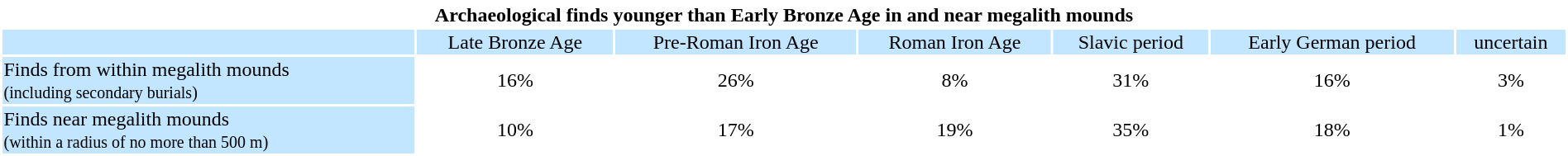<table bgcolor="#FFFFFF" style="text-align:center; width:100%">
<tr>
<th colspan="7">Archaeological finds younger than Early Bronze Age in and near megalith mounds</th>
</tr>
<tr bgcolor="#C2E6FF">
<td></td>
<td>Late Bronze Age</td>
<td>Pre-Roman Iron Age</td>
<td>Roman Iron Age</td>
<td>Slavic period</td>
<td>Early German period</td>
<td>uncertain</td>
</tr>
<tr>
<td style="text-align:left; background:#c2e6ff">Finds from within megalith mounds<br><small>(including secondary burials)</small></td>
<td>16%</td>
<td>26%</td>
<td>8%</td>
<td>31%</td>
<td>16%</td>
<td>3%</td>
</tr>
<tr>
<td style="text-align:left; background:#c2e6ff">Finds near megalith mounds<br><small>(within a radius of no more than 500 m)</small></td>
<td>10%</td>
<td>17%</td>
<td>19%</td>
<td>35%</td>
<td>18%</td>
<td>1%</td>
</tr>
</table>
